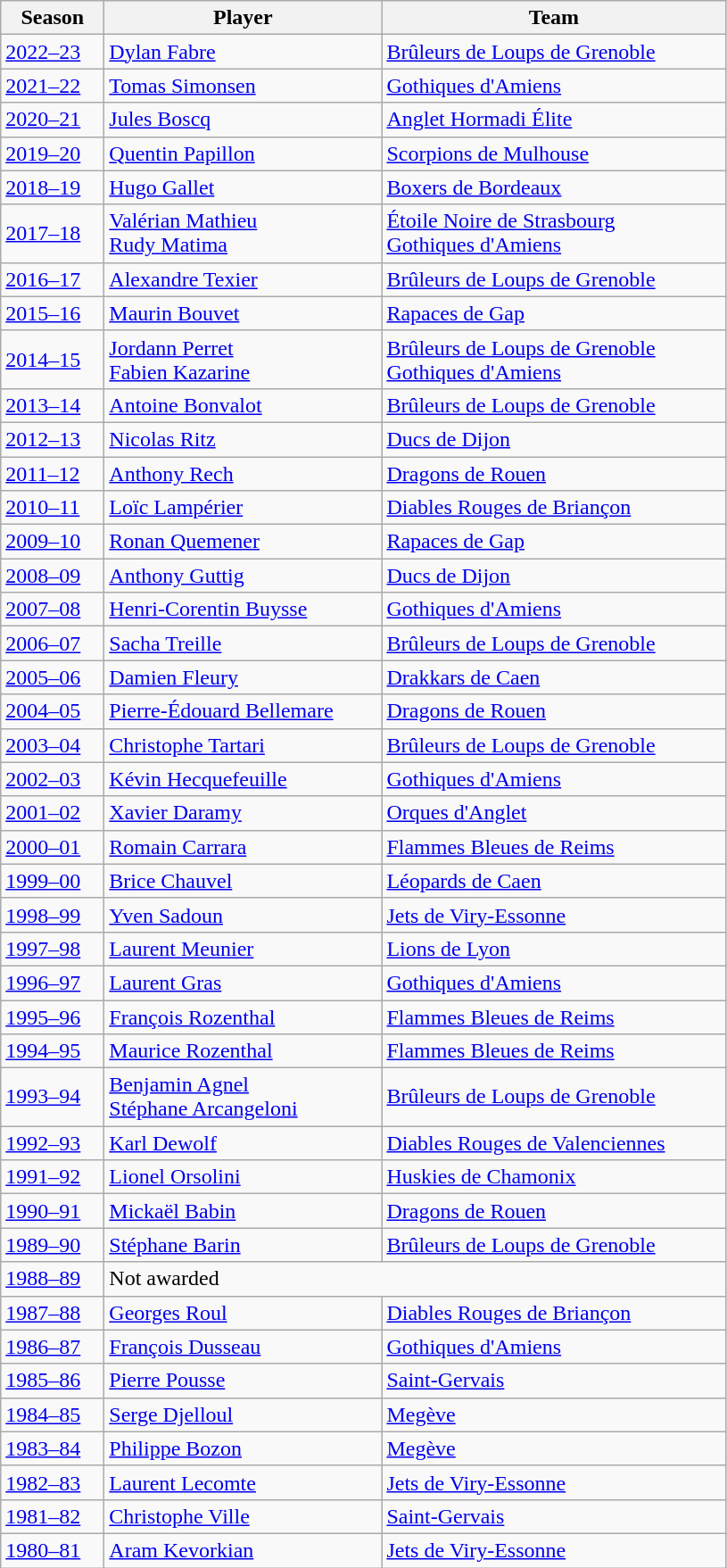<table class="wikitable sortable">
<tr>
<th width="70">Season</th>
<th width="200">Player</th>
<th width="250">Team</th>
</tr>
<tr>
<td><a href='#'>2022–23</a></td>
<td><a href='#'>Dylan Fabre</a></td>
<td><a href='#'>Brûleurs de Loups de Grenoble</a></td>
</tr>
<tr>
<td><a href='#'>2021–22</a></td>
<td><a href='#'>Tomas Simonsen</a></td>
<td><a href='#'>Gothiques d'Amiens</a></td>
</tr>
<tr>
<td><a href='#'>2020–21</a></td>
<td><a href='#'>Jules Boscq</a></td>
<td><a href='#'>Anglet Hormadi Élite</a></td>
</tr>
<tr>
<td><a href='#'>2019–20</a></td>
<td><a href='#'>Quentin Papillon</a></td>
<td><a href='#'>Scorpions de Mulhouse</a></td>
</tr>
<tr>
<td><a href='#'>2018–19</a></td>
<td><a href='#'>Hugo Gallet</a></td>
<td><a href='#'>Boxers de Bordeaux</a></td>
</tr>
<tr>
<td><a href='#'>2017–18</a></td>
<td><a href='#'>Valérian Mathieu</a> <br><a href='#'>Rudy Matima</a></td>
<td><a href='#'>Étoile Noire de Strasbourg</a> <br><a href='#'>Gothiques d'Amiens</a></td>
</tr>
<tr>
<td><a href='#'>2016–17</a></td>
<td><a href='#'>Alexandre Texier</a></td>
<td><a href='#'>Brûleurs de Loups de Grenoble</a></td>
</tr>
<tr>
<td><a href='#'>2015–16</a></td>
<td><a href='#'>Maurin Bouvet</a></td>
<td><a href='#'>Rapaces de Gap</a></td>
</tr>
<tr>
<td><a href='#'>2014–15</a></td>
<td><a href='#'>Jordann Perret</a> <br> <a href='#'>Fabien Kazarine</a></td>
<td><a href='#'>Brûleurs de Loups de Grenoble</a> <br> <a href='#'>Gothiques d'Amiens</a></td>
</tr>
<tr>
<td><a href='#'>2013–14</a></td>
<td><a href='#'>Antoine Bonvalot</a></td>
<td><a href='#'>Brûleurs de Loups de Grenoble</a></td>
</tr>
<tr>
<td><a href='#'>2012–13</a></td>
<td><a href='#'>Nicolas Ritz</a></td>
<td><a href='#'>Ducs de Dijon</a></td>
</tr>
<tr>
<td><a href='#'>2011–12</a></td>
<td><a href='#'>Anthony Rech</a></td>
<td><a href='#'>Dragons de Rouen</a></td>
</tr>
<tr>
<td><a href='#'>2010–11</a></td>
<td><a href='#'>Loïc Lampérier</a></td>
<td><a href='#'>Diables Rouges de Briançon</a></td>
</tr>
<tr>
<td><a href='#'>2009–10</a></td>
<td><a href='#'>Ronan Quemener</a></td>
<td><a href='#'>Rapaces de Gap</a></td>
</tr>
<tr>
<td><a href='#'>2008–09</a></td>
<td><a href='#'>Anthony Guttig</a></td>
<td><a href='#'>Ducs de Dijon</a></td>
</tr>
<tr>
<td><a href='#'>2007–08</a></td>
<td><a href='#'>Henri-Corentin Buysse</a></td>
<td><a href='#'>Gothiques d'Amiens</a></td>
</tr>
<tr>
<td><a href='#'>2006–07</a></td>
<td><a href='#'>Sacha Treille</a></td>
<td><a href='#'>Brûleurs de Loups de Grenoble</a></td>
</tr>
<tr>
<td><a href='#'>2005–06</a></td>
<td><a href='#'>Damien Fleury</a></td>
<td><a href='#'>Drakkars de Caen</a></td>
</tr>
<tr>
<td><a href='#'>2004–05</a></td>
<td><a href='#'>Pierre-Édouard Bellemare</a></td>
<td><a href='#'>Dragons de Rouen</a></td>
</tr>
<tr>
<td><a href='#'>2003–04</a></td>
<td><a href='#'>Christophe Tartari</a></td>
<td><a href='#'>Brûleurs de Loups de Grenoble</a></td>
</tr>
<tr>
<td><a href='#'>2002–03</a></td>
<td><a href='#'>Kévin Hecquefeuille</a></td>
<td><a href='#'>Gothiques d'Amiens</a></td>
</tr>
<tr>
<td><a href='#'>2001–02</a></td>
<td><a href='#'>Xavier Daramy</a></td>
<td><a href='#'>Orques d'Anglet</a></td>
</tr>
<tr>
<td><a href='#'>2000–01</a></td>
<td><a href='#'>Romain Carrara</a></td>
<td><a href='#'>Flammes Bleues de Reims</a></td>
</tr>
<tr>
<td><a href='#'>1999–00</a></td>
<td><a href='#'>Brice Chauvel</a></td>
<td><a href='#'>Léopards de Caen</a></td>
</tr>
<tr>
<td><a href='#'>1998–99</a></td>
<td><a href='#'>Yven Sadoun</a></td>
<td><a href='#'>Jets de Viry-Essonne</a></td>
</tr>
<tr>
<td><a href='#'>1997–98</a></td>
<td><a href='#'>Laurent Meunier</a></td>
<td><a href='#'>Lions de Lyon</a></td>
</tr>
<tr>
<td><a href='#'>1996–97</a></td>
<td><a href='#'>Laurent Gras</a></td>
<td><a href='#'>Gothiques d'Amiens</a></td>
</tr>
<tr>
<td><a href='#'>1995–96</a></td>
<td><a href='#'>François Rozenthal</a></td>
<td><a href='#'>Flammes Bleues de Reims</a></td>
</tr>
<tr>
<td><a href='#'>1994–95</a></td>
<td><a href='#'>Maurice Rozenthal</a></td>
<td><a href='#'>Flammes Bleues de Reims</a></td>
</tr>
<tr>
<td><a href='#'>1993–94</a></td>
<td><a href='#'>Benjamin Agnel</a> <br> <a href='#'>Stéphane Arcangeloni</a></td>
<td><a href='#'>Brûleurs de Loups de Grenoble</a></td>
</tr>
<tr>
<td><a href='#'>1992–93</a></td>
<td><a href='#'>Karl Dewolf</a></td>
<td><a href='#'>Diables Rouges de Valenciennes</a></td>
</tr>
<tr>
<td><a href='#'>1991–92</a></td>
<td><a href='#'>Lionel Orsolini</a></td>
<td><a href='#'>Huskies de Chamonix</a></td>
</tr>
<tr>
<td><a href='#'>1990–91</a></td>
<td><a href='#'>Mickaël Babin</a></td>
<td><a href='#'>Dragons de Rouen</a></td>
</tr>
<tr>
<td><a href='#'>1989–90</a></td>
<td><a href='#'>Stéphane Barin</a></td>
<td><a href='#'>Brûleurs de Loups de Grenoble</a></td>
</tr>
<tr>
<td><a href='#'>1988–89</a></td>
<td colspan=2>Not awarded</td>
</tr>
<tr>
<td><a href='#'>1987–88</a></td>
<td><a href='#'>Georges Roul</a></td>
<td><a href='#'>Diables Rouges de Briançon</a></td>
</tr>
<tr>
<td><a href='#'>1986–87</a></td>
<td><a href='#'>François Dusseau</a></td>
<td><a href='#'>Gothiques d'Amiens</a></td>
</tr>
<tr>
<td><a href='#'>1985–86</a></td>
<td><a href='#'>Pierre Pousse</a></td>
<td><a href='#'>Saint-Gervais</a></td>
</tr>
<tr>
<td><a href='#'>1984–85</a></td>
<td><a href='#'>Serge Djelloul</a></td>
<td><a href='#'>Megève</a></td>
</tr>
<tr>
<td><a href='#'>1983–84</a></td>
<td><a href='#'>Philippe Bozon</a></td>
<td><a href='#'>Megève</a></td>
</tr>
<tr>
<td><a href='#'>1982–83</a></td>
<td><a href='#'>Laurent Lecomte</a></td>
<td><a href='#'>Jets de Viry-Essonne</a></td>
</tr>
<tr>
<td><a href='#'>1981–82</a></td>
<td><a href='#'>Christophe Ville</a></td>
<td><a href='#'>Saint-Gervais</a></td>
</tr>
<tr>
<td><a href='#'>1980–81</a></td>
<td><a href='#'>Aram Kevorkian</a></td>
<td><a href='#'>Jets de Viry-Essonne</a></td>
</tr>
</table>
